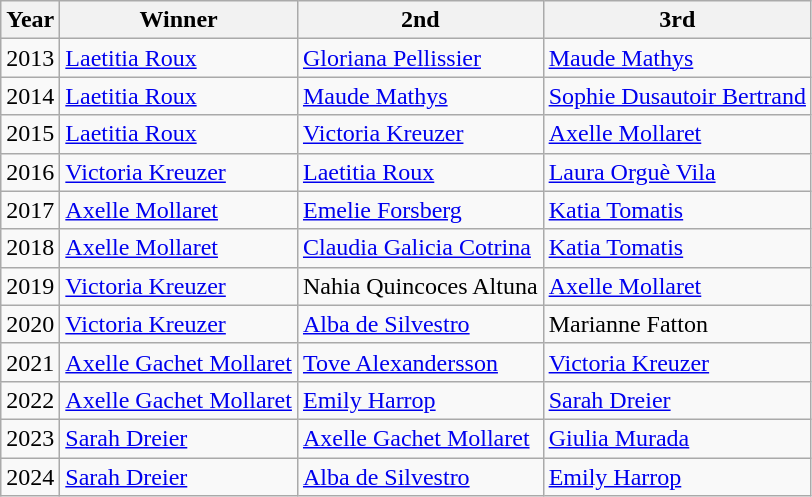<table class="wikitable">
<tr>
<th>Year</th>
<th>Winner</th>
<th>2nd</th>
<th>3rd</th>
</tr>
<tr>
<td>2013</td>
<td> <a href='#'>Laetitia Roux</a></td>
<td> <a href='#'>Gloriana Pellissier</a></td>
<td> <a href='#'>Maude Mathys</a></td>
</tr>
<tr>
<td>2014</td>
<td> <a href='#'>Laetitia Roux</a></td>
<td> <a href='#'>Maude Mathys</a></td>
<td> <a href='#'>Sophie Dusautoir Bertrand</a></td>
</tr>
<tr>
<td>2015</td>
<td> <a href='#'>Laetitia Roux</a></td>
<td> <a href='#'>Victoria Kreuzer</a></td>
<td> <a href='#'>Axelle Mollaret</a></td>
</tr>
<tr>
<td>2016</td>
<td> <a href='#'>Victoria Kreuzer</a></td>
<td> <a href='#'>Laetitia Roux</a></td>
<td> <a href='#'>Laura Orguè Vila</a></td>
</tr>
<tr>
<td>2017</td>
<td> <a href='#'>Axelle Mollaret</a></td>
<td> <a href='#'>Emelie Forsberg</a></td>
<td> <a href='#'>Katia Tomatis</a></td>
</tr>
<tr>
<td>2018</td>
<td> <a href='#'>Axelle Mollaret</a></td>
<td> <a href='#'>Claudia Galicia Cotrina</a></td>
<td> <a href='#'>Katia Tomatis</a></td>
</tr>
<tr>
<td align="center">2019</td>
<td> <a href='#'>Victoria Kreuzer</a></td>
<td> Nahia Quincoces Altuna</td>
<td> <a href='#'>Axelle Mollaret</a></td>
</tr>
<tr>
<td align="center">2020</td>
<td> <a href='#'>Victoria Kreuzer</a></td>
<td> <a href='#'>Alba de Silvestro</a></td>
<td> Marianne Fatton</td>
</tr>
<tr>
<td>2021</td>
<td> <a href='#'>Axelle Gachet Mollaret</a></td>
<td> <a href='#'>Tove Alexandersson</a></td>
<td> <a href='#'>Victoria Kreuzer</a></td>
</tr>
<tr>
<td>2022</td>
<td> <a href='#'>Axelle Gachet Mollaret</a></td>
<td> <a href='#'>Emily Harrop</a></td>
<td> <a href='#'>Sarah Dreier</a></td>
</tr>
<tr>
<td>2023</td>
<td> <a href='#'>Sarah Dreier</a></td>
<td> <a href='#'>Axelle Gachet Mollaret</a></td>
<td> <a href='#'>Giulia Murada</a></td>
</tr>
<tr>
<td>2024</td>
<td> <a href='#'>Sarah Dreier</a></td>
<td> <a href='#'>Alba de Silvestro</a></td>
<td> <a href='#'>Emily Harrop</a></td>
</tr>
</table>
